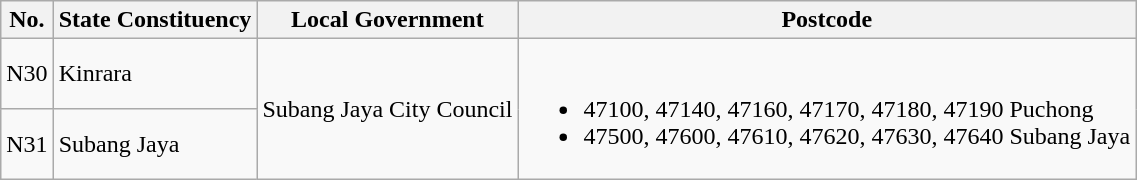<table class="wikitable">
<tr>
<th>No.</th>
<th>State Constituency</th>
<th>Local Government</th>
<th>Postcode</th>
</tr>
<tr>
<td>N30</td>
<td>Kinrara</td>
<td rowspan="2">Subang Jaya City Council</td>
<td rowspan="2"><br><ul><li>47100, 47140, 47160, 47170, 47180, 47190 Puchong</li><li>47500, 47600, 47610, 47620, 47630, 47640 Subang Jaya</li></ul></td>
</tr>
<tr>
<td>N31</td>
<td>Subang Jaya</td>
</tr>
</table>
